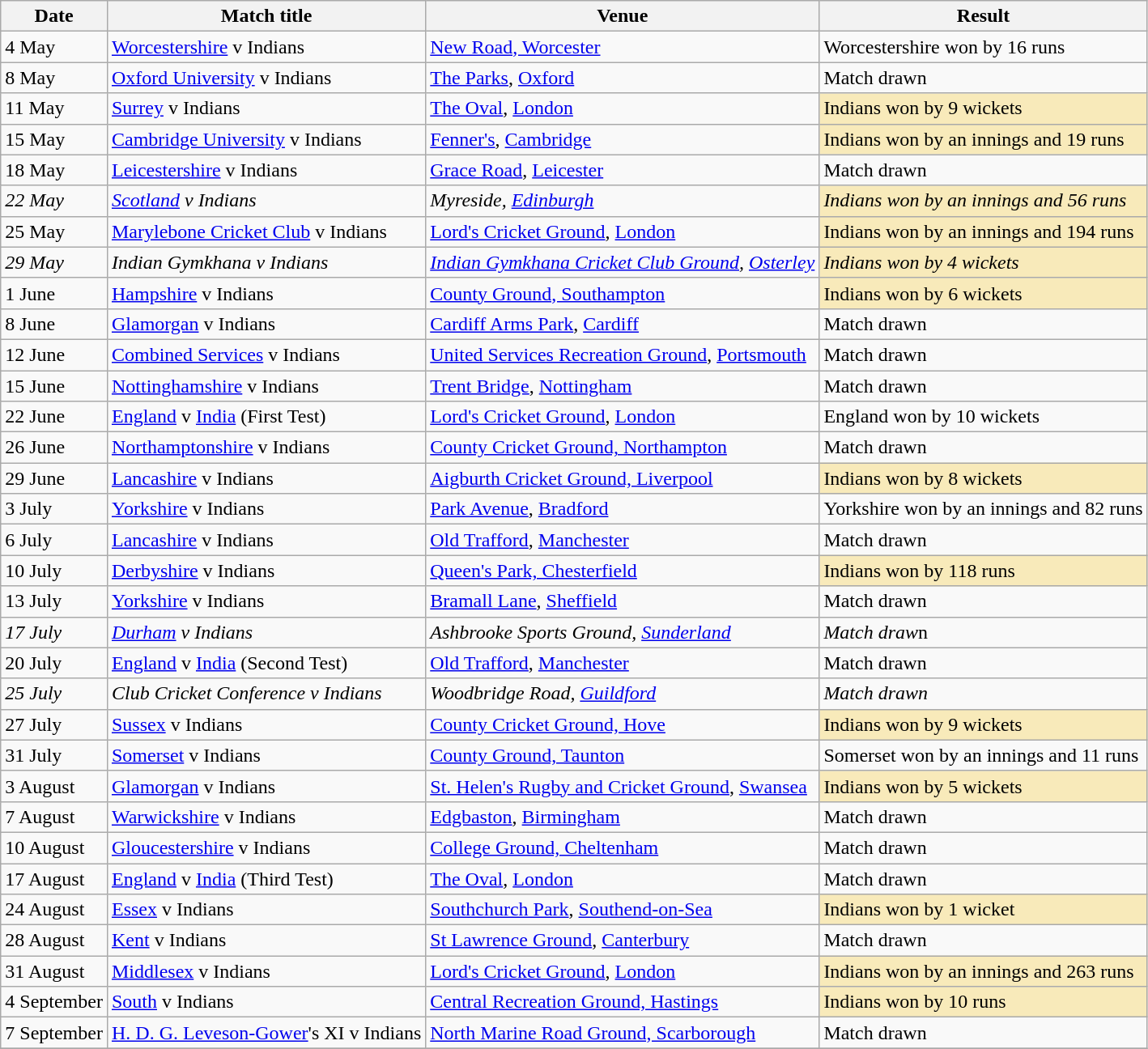<table class="wikitable">
<tr>
<th>Date</th>
<th>Match title</th>
<th>Venue</th>
<th>Result</th>
</tr>
<tr>
<td>4 May</td>
<td><a href='#'>Worcestershire</a> v Indians</td>
<td><a href='#'>New Road, Worcester</a></td>
<td>Worcestershire won by 16 runs</td>
</tr>
<tr>
<td>8 May</td>
<td><a href='#'>Oxford University</a> v Indians</td>
<td><a href='#'>The Parks</a>, <a href='#'>Oxford</a></td>
<td>Match drawn</td>
</tr>
<tr>
<td>11 May</td>
<td><a href='#'>Surrey</a> v Indians</td>
<td><a href='#'>The Oval</a>, <a href='#'>London</a></td>
<td style="background:#F8EABA">Indians won by 9 wickets</td>
</tr>
<tr>
<td>15 May</td>
<td><a href='#'>Cambridge University</a> v Indians</td>
<td><a href='#'>Fenner's</a>, <a href='#'>Cambridge</a></td>
<td style="background:#F8EABA">Indians won by an innings and 19 runs</td>
</tr>
<tr>
<td>18 May</td>
<td><a href='#'>Leicestershire</a> v Indians</td>
<td><a href='#'>Grace Road</a>, <a href='#'>Leicester</a></td>
<td>Match drawn</td>
</tr>
<tr>
<td><em>22 May</em></td>
<td><em><a href='#'>Scotland</a> v Indians</em></td>
<td><em>Myreside, <a href='#'>Edinburgh</a></em></td>
<td style="background:#F8EABA"><em>Indians won by an innings and 56 runs</em></td>
</tr>
<tr>
<td>25 May</td>
<td><a href='#'>Marylebone Cricket Club</a> v Indians</td>
<td><a href='#'>Lord's Cricket Ground</a>, <a href='#'>London</a></td>
<td style="background:#F8EABA">Indians won by an innings and 194 runs</td>
</tr>
<tr>
<td><em>29 May</em></td>
<td><em>Indian Gymkhana v Indians</em></td>
<td><em><a href='#'>Indian Gymkhana Cricket Club Ground</a>, <a href='#'>Osterley</a></em></td>
<td style="background:#F8EABA"><em>Indians won by 4 wickets</em></td>
</tr>
<tr>
<td>1 June</td>
<td><a href='#'>Hampshire</a> v Indians</td>
<td><a href='#'>County Ground, Southampton</a></td>
<td style="background:#F8EABA">Indians won by 6 wickets</td>
</tr>
<tr>
<td>8 June</td>
<td><a href='#'>Glamorgan</a> v Indians</td>
<td><a href='#'>Cardiff Arms Park</a>, <a href='#'>Cardiff</a></td>
<td>Match drawn</td>
</tr>
<tr>
<td>12 June</td>
<td><a href='#'>Combined Services</a> v Indians</td>
<td><a href='#'>United Services Recreation Ground</a>, <a href='#'>Portsmouth</a></td>
<td>Match drawn</td>
</tr>
<tr>
<td>15 June</td>
<td><a href='#'>Nottinghamshire</a> v Indians</td>
<td><a href='#'>Trent Bridge</a>, <a href='#'>Nottingham</a></td>
<td>Match drawn</td>
</tr>
<tr>
<td>22 June</td>
<td><a href='#'>England</a> v <a href='#'>India</a> (First Test)</td>
<td><a href='#'>Lord's Cricket Ground</a>, <a href='#'>London</a></td>
<td>England won by 10 wickets</td>
</tr>
<tr>
<td>26 June</td>
<td><a href='#'>Northamptonshire</a> v Indians</td>
<td><a href='#'>County Cricket Ground, Northampton</a></td>
<td>Match drawn</td>
</tr>
<tr>
<td>29 June</td>
<td><a href='#'>Lancashire</a> v Indians</td>
<td><a href='#'>Aigburth Cricket Ground, Liverpool</a></td>
<td style="background:#F8EABA">Indians won by 8 wickets</td>
</tr>
<tr>
<td>3 July</td>
<td><a href='#'>Yorkshire</a> v Indians</td>
<td><a href='#'>Park Avenue</a>, <a href='#'>Bradford</a></td>
<td>Yorkshire won by an innings and 82 runs</td>
</tr>
<tr>
<td>6 July</td>
<td><a href='#'>Lancashire</a> v Indians</td>
<td><a href='#'>Old Trafford</a>, <a href='#'>Manchester</a></td>
<td>Match drawn</td>
</tr>
<tr>
<td>10 July</td>
<td><a href='#'>Derbyshire</a> v Indians</td>
<td><a href='#'>Queen's Park, Chesterfield</a></td>
<td style="background:#F8EABA">Indians won by 118 runs</td>
</tr>
<tr>
<td>13 July</td>
<td><a href='#'>Yorkshire</a> v Indians</td>
<td><a href='#'>Bramall Lane</a>, <a href='#'>Sheffield</a></td>
<td>Match drawn</td>
</tr>
<tr>
<td><em>17 July</em></td>
<td><em><a href='#'>Durham</a> v Indians</em></td>
<td><em>Ashbrooke Sports Ground, <a href='#'>Sunderland</a></em></td>
<td><em>Match draw</em>n</td>
</tr>
<tr>
<td>20 July</td>
<td><a href='#'>England</a> v <a href='#'>India</a> (Second Test)</td>
<td><a href='#'>Old Trafford</a>, <a href='#'>Manchester</a></td>
<td>Match drawn</td>
</tr>
<tr>
<td><em>25 July</em></td>
<td><em>Club Cricket Conference v Indians</em></td>
<td><em>Woodbridge Road, <a href='#'>Guildford</a></em></td>
<td><em>Match drawn</em></td>
</tr>
<tr>
<td>27 July</td>
<td><a href='#'>Sussex</a> v Indians</td>
<td><a href='#'>County Cricket Ground, Hove</a></td>
<td style="background:#F8EABA">Indians won by 9 wickets</td>
</tr>
<tr>
<td>31 July</td>
<td><a href='#'>Somerset</a> v Indians</td>
<td><a href='#'>County Ground, Taunton</a></td>
<td>Somerset won by an innings and 11 runs</td>
</tr>
<tr>
<td>3 August</td>
<td><a href='#'>Glamorgan</a> v Indians</td>
<td><a href='#'>St. Helen's Rugby and Cricket Ground</a>, <a href='#'>Swansea</a></td>
<td style="background:#F8EABA">Indians won by 5 wickets</td>
</tr>
<tr>
<td>7 August</td>
<td><a href='#'>Warwickshire</a> v Indians</td>
<td><a href='#'>Edgbaston</a>, <a href='#'>Birmingham</a></td>
<td>Match drawn</td>
</tr>
<tr>
<td>10 August</td>
<td><a href='#'>Gloucestershire</a> v Indians</td>
<td><a href='#'>College Ground, Cheltenham</a></td>
<td>Match drawn</td>
</tr>
<tr>
<td>17 August</td>
<td><a href='#'>England</a> v <a href='#'>India</a> (Third Test)</td>
<td><a href='#'>The Oval</a>, <a href='#'>London</a></td>
<td>Match drawn</td>
</tr>
<tr>
<td>24 August</td>
<td><a href='#'>Essex</a> v Indians</td>
<td><a href='#'>Southchurch Park</a>, <a href='#'>Southend-on-Sea</a></td>
<td style="background:#F8EABA">Indians won by 1 wicket</td>
</tr>
<tr>
<td>28 August</td>
<td><a href='#'>Kent</a> v Indians</td>
<td><a href='#'>St Lawrence Ground</a>, <a href='#'>Canterbury</a></td>
<td>Match drawn</td>
</tr>
<tr>
<td>31 August</td>
<td><a href='#'>Middlesex</a> v Indians</td>
<td><a href='#'>Lord's Cricket Ground</a>, <a href='#'>London</a></td>
<td style="background:#F8EABA">Indians won by an innings and 263 runs</td>
</tr>
<tr>
<td>4 September</td>
<td><a href='#'>South</a> v Indians</td>
<td><a href='#'>Central Recreation Ground, Hastings</a></td>
<td style="background:#F8EABA">Indians won by 10 runs</td>
</tr>
<tr>
<td>7 September</td>
<td><a href='#'>H. D. G. Leveson-Gower</a>'s XI v Indians</td>
<td><a href='#'>North Marine Road Ground, Scarborough</a></td>
<td>Match drawn</td>
</tr>
<tr>
</tr>
</table>
